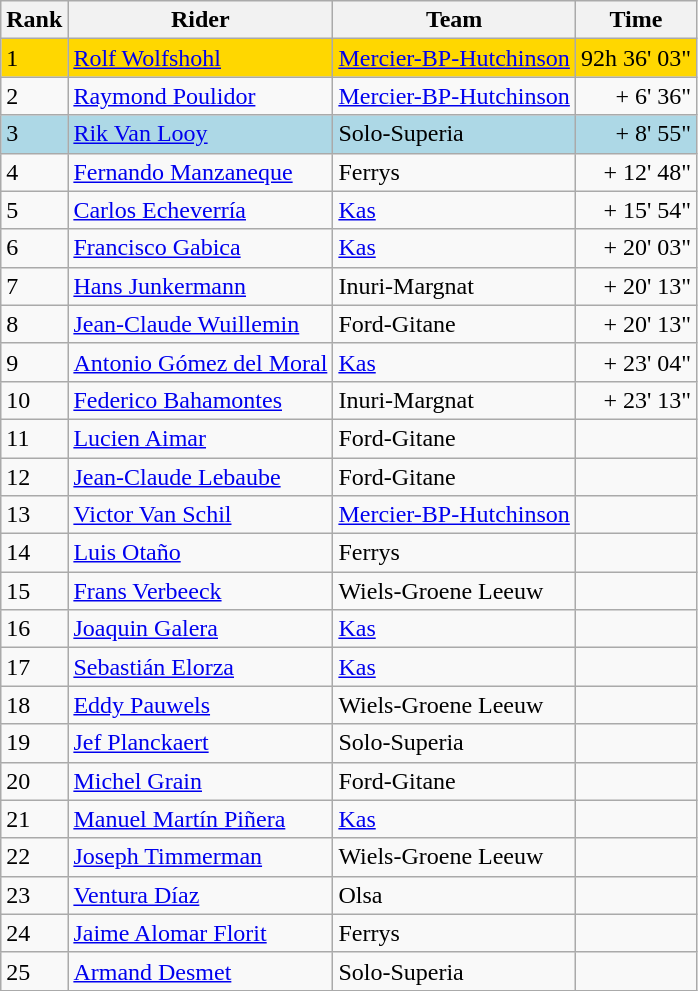<table class="wikitable">
<tr>
<th>Rank</th>
<th>Rider</th>
<th>Team</th>
<th>Time</th>
</tr>
<tr bgcolor=gold>
<td>1</td>
<td> 	<a href='#'>Rolf Wolfshohl</a></td>
<td><a href='#'>Mercier-BP-Hutchinson</a></td>
<td align="right">92h 36' 03"</td>
</tr>
<tr>
<td>2</td>
<td> 	<a href='#'>Raymond Poulidor</a></td>
<td><a href='#'>Mercier-BP-Hutchinson</a></td>
<td align="right">+ 6' 36"</td>
</tr>
<tr bgcolor=lightblue>
<td>3</td>
<td> 	<a href='#'>Rik Van Looy</a></td>
<td>Solo-Superia</td>
<td align="right">+ 8' 55"</td>
</tr>
<tr>
<td>4</td>
<td>  	<a href='#'>Fernando Manzaneque</a></td>
<td>Ferrys</td>
<td align="right">+ 12' 48"</td>
</tr>
<tr>
<td>5</td>
<td>  	<a href='#'>Carlos Echeverría</a></td>
<td><a href='#'>Kas</a></td>
<td align="right">+ 15' 54"</td>
</tr>
<tr>
<td>6</td>
<td>  	<a href='#'>Francisco Gabica</a></td>
<td><a href='#'>Kas</a></td>
<td align="right">+ 20' 03"</td>
</tr>
<tr>
<td>7</td>
<td> 	<a href='#'>Hans Junkermann</a></td>
<td>Inuri-Margnat</td>
<td align="right">+ 20' 13"</td>
</tr>
<tr>
<td>8</td>
<td> 	<a href='#'>Jean-Claude Wuillemin</a></td>
<td>Ford-Gitane</td>
<td align="right">+ 20' 13"</td>
</tr>
<tr>
<td>9</td>
<td> 	<a href='#'>Antonio Gómez del Moral</a></td>
<td><a href='#'>Kas</a></td>
<td align="right">+ 23' 04"</td>
</tr>
<tr>
<td>10</td>
<td> 	<a href='#'>Federico Bahamontes</a></td>
<td>Inuri-Margnat</td>
<td align="right">+ 23' 13"</td>
</tr>
<tr>
<td>11</td>
<td> 	<a href='#'>Lucien Aimar</a></td>
<td>Ford-Gitane</td>
<td align="right"></td>
</tr>
<tr>
<td>12</td>
<td> 	<a href='#'>Jean-Claude Lebaube</a></td>
<td>Ford-Gitane</td>
<td align="right"></td>
</tr>
<tr>
<td>13</td>
<td>	<a href='#'>Victor Van Schil</a></td>
<td><a href='#'>Mercier-BP-Hutchinson</a></td>
<td align="right"></td>
</tr>
<tr>
<td>14</td>
<td> 	<a href='#'>Luis Otaño</a></td>
<td>Ferrys</td>
<td align="right"></td>
</tr>
<tr>
<td>15</td>
<td>	<a href='#'>Frans Verbeeck</a></td>
<td>Wiels-Groene Leeuw</td>
<td align="right"></td>
</tr>
<tr>
<td>16</td>
<td> 	<a href='#'>Joaquin Galera</a></td>
<td><a href='#'>Kas</a></td>
<td align="right"></td>
</tr>
<tr>
<td>17</td>
<td> 	<a href='#'>Sebastián Elorza</a></td>
<td><a href='#'>Kas</a></td>
<td align="right"></td>
</tr>
<tr>
<td>18</td>
<td>	<a href='#'>Eddy Pauwels</a></td>
<td>Wiels-Groene Leeuw</td>
<td align="right"></td>
</tr>
<tr>
<td>19</td>
<td>	<a href='#'>Jef Planckaert</a></td>
<td>Solo-Superia</td>
<td align="right"></td>
</tr>
<tr>
<td>20</td>
<td> 	<a href='#'>Michel Grain</a></td>
<td>Ford-Gitane</td>
<td align="right"></td>
</tr>
<tr>
<td>21</td>
<td> 	<a href='#'>Manuel Martín Piñera</a></td>
<td><a href='#'>Kas</a></td>
<td align="right"></td>
</tr>
<tr>
<td>22</td>
<td>	<a href='#'>Joseph Timmerman</a></td>
<td>Wiels-Groene Leeuw</td>
<td align="right"></td>
</tr>
<tr>
<td>23</td>
<td> 	<a href='#'>Ventura Díaz</a></td>
<td>Olsa</td>
<td align="right"></td>
</tr>
<tr>
<td>24</td>
<td> 	<a href='#'>Jaime Alomar Florit</a></td>
<td>Ferrys</td>
<td align="right"></td>
</tr>
<tr>
<td>25</td>
<td>	<a href='#'>Armand Desmet</a></td>
<td>Solo-Superia</td>
<td align="right"></td>
</tr>
</table>
